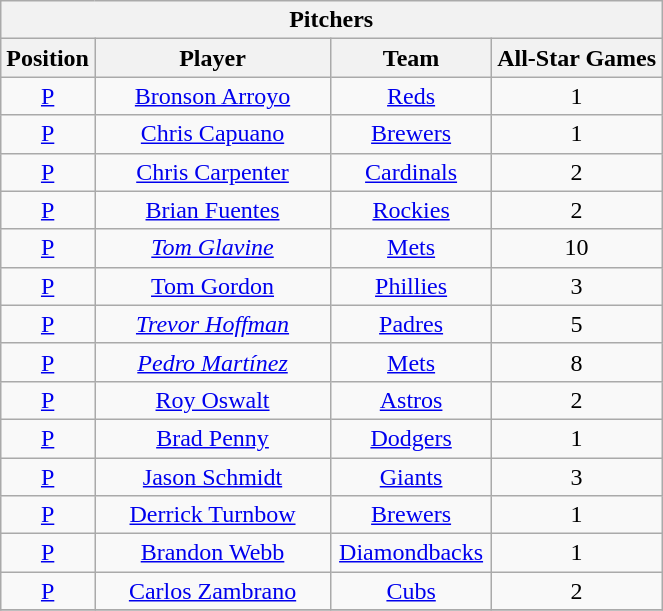<table class="wikitable" style="font-size: 100%; text-align:right;">
<tr>
<th colspan="4">Pitchers</th>
</tr>
<tr>
<th>Position</th>
<th width="150">Player</th>
<th width="100">Team</th>
<th>All-Star Games</th>
</tr>
<tr>
<td align="center"><a href='#'>P</a></td>
<td align="center"><a href='#'>Bronson Arroyo</a></td>
<td align="center"><a href='#'>Reds</a></td>
<td align="center">1</td>
</tr>
<tr>
<td align="center"><a href='#'>P</a></td>
<td align="center"><a href='#'>Chris Capuano</a></td>
<td align="center"><a href='#'>Brewers</a></td>
<td align="center">1</td>
</tr>
<tr>
<td align="center"><a href='#'>P</a></td>
<td align="center"><a href='#'>Chris Carpenter</a></td>
<td align="center"><a href='#'>Cardinals</a></td>
<td align="center">2</td>
</tr>
<tr>
<td align="center"><a href='#'>P</a></td>
<td align="center"><a href='#'>Brian Fuentes</a></td>
<td align="center"><a href='#'>Rockies</a></td>
<td align="center">2</td>
</tr>
<tr>
<td align="center"><a href='#'>P</a></td>
<td align="center"><em><a href='#'>Tom Glavine</a></em></td>
<td align="center"><a href='#'>Mets</a></td>
<td align="center">10</td>
</tr>
<tr>
<td align="center"><a href='#'>P</a></td>
<td align="center"><a href='#'>Tom Gordon</a></td>
<td align="center"><a href='#'>Phillies</a></td>
<td align="center">3</td>
</tr>
<tr>
<td align="center"><a href='#'>P</a></td>
<td align="center"><em><a href='#'>Trevor Hoffman</a></em></td>
<td align="center"><a href='#'>Padres</a></td>
<td align="center">5</td>
</tr>
<tr>
<td align="center"><a href='#'>P</a></td>
<td align="center"><em><a href='#'>Pedro Martínez</a></em></td>
<td align="center"><a href='#'>Mets</a></td>
<td align="center">8</td>
</tr>
<tr>
<td align="center"><a href='#'>P</a></td>
<td align="center"><a href='#'>Roy Oswalt</a></td>
<td align="center"><a href='#'>Astros</a></td>
<td align="center">2</td>
</tr>
<tr>
<td align="center"><a href='#'>P</a></td>
<td align="center"><a href='#'>Brad Penny</a></td>
<td align="center"><a href='#'>Dodgers</a></td>
<td align="center">1</td>
</tr>
<tr>
<td align="center"><a href='#'>P</a></td>
<td align="center"><a href='#'>Jason Schmidt</a></td>
<td align="center"><a href='#'>Giants</a></td>
<td align="center">3</td>
</tr>
<tr>
<td align="center"><a href='#'>P</a></td>
<td align="center"><a href='#'>Derrick Turnbow</a></td>
<td align="center"><a href='#'>Brewers</a></td>
<td align="center">1</td>
</tr>
<tr>
<td align="center"><a href='#'>P</a></td>
<td align="center"><a href='#'>Brandon Webb</a></td>
<td align="center"><a href='#'>Diamondbacks</a></td>
<td align="center">1</td>
</tr>
<tr>
<td align="center"><a href='#'>P</a></td>
<td align="center"><a href='#'>Carlos Zambrano</a></td>
<td align="center"><a href='#'>Cubs</a></td>
<td align="center">2</td>
</tr>
<tr>
</tr>
</table>
